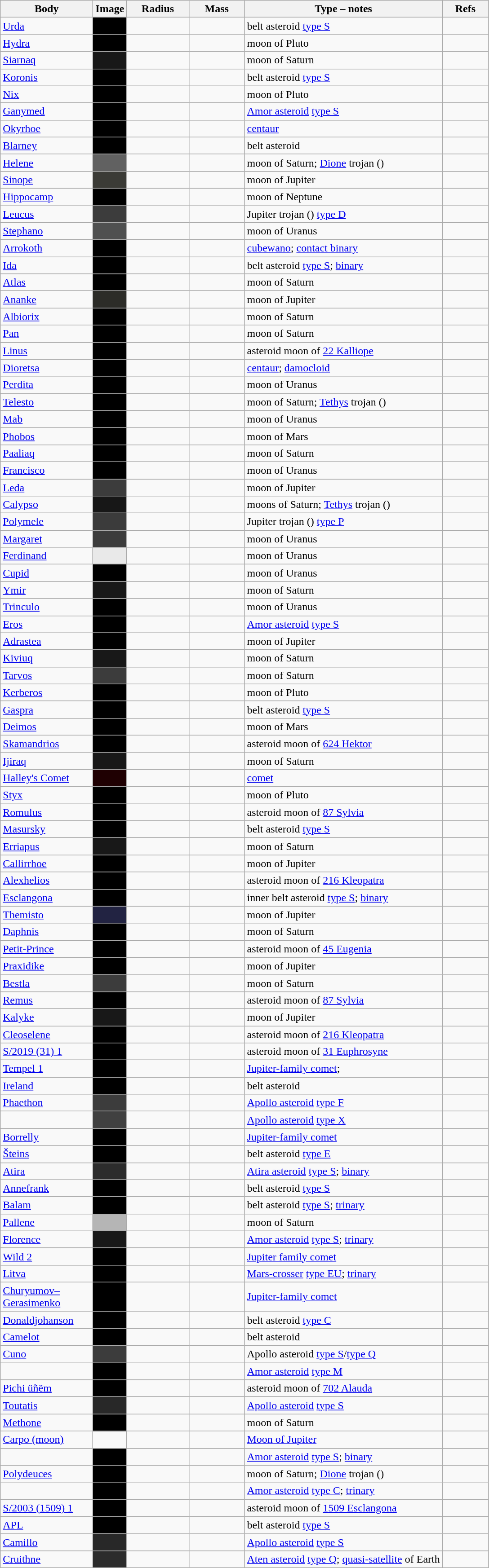<table class="wikitable sortable sticky-header-multi">
<tr>
<th style="font-weight:normal; width:130px;"><strong>Body</strong></th>
<th class="unsortable">Image</th>
<th data-sort- type="number"  style="width:85px; font-weight:normal;"><strong>Radius</strong><br><strong></strong></th>
<th data-sort- type="number" style="width:75px;">Mass<br></th>
<th>Type – notes</th>
<th class="unsortable" style="font-weight: normal; width: 3.8em; text-align: center;"><strong>Refs</strong><br><strong></strong><strong></strong></th>
</tr>
<tr>
<td><a href='#'>Urda</a><br></td>
<td bgcolor=black></td>
<td align=center></td>
<td align=center></td>
<td>belt asteroid <a href='#'>type S</a></td>
<td align=center></td>
</tr>
<tr>
<td><a href='#'>Hydra</a><br></td>
<td bgcolor=black></td>
<td align=center></td>
<td align=center></td>
<td>moon of Pluto</td>
<td align=center></td>
</tr>
<tr>
<td><a href='#'>Siarnaq</a><br></td>
<td style="background:#181818;"></td>
<td align=center></td>
<td align=center></td>
<td>moon of Saturn</td>
<td align=center></td>
</tr>
<tr>
<td><a href='#'>Koronis</a><br></td>
<td bgcolor=black></td>
<td align=center></td>
<td align=center></td>
<td>belt asteroid <a href='#'>type S</a></td>
<td align=center></td>
</tr>
<tr>
<td><a href='#'>Nix</a><br></td>
<td bgcolor=black></td>
<td align=center></td>
<td align=center></td>
<td>moon of Pluto</td>
<td align=center></td>
</tr>
<tr>
<td><a href='#'>Ganymed</a><br></td>
<td bgcolor=black></td>
<td align=center></td>
<td align=center></td>
<td><a href='#'>Amor asteroid</a> <a href='#'>type S</a></td>
<td align=center></td>
</tr>
<tr>
<td><a href='#'>Okyrhoe</a><br></td>
<td bgcolor=black></td>
<td align=center></td>
<td align=center></td>
<td><a href='#'>centaur</a></td>
<td align=center></td>
</tr>
<tr>
<td><a href='#'>Blarney</a><br></td>
<td bgcolor=black></td>
<td align=center></td>
<td align=center></td>
<td>belt asteroid</td>
<td align=center></td>
</tr>
<tr>
<td><a href='#'>Helene</a><br></td>
<td style="background:#616161;"></td>
<td align=center></td>
<td align=center></td>
<td>moon of Saturn; <a href='#'>Dione</a> trojan ()</td>
<td align=center></td>
</tr>
<tr>
<td><a href='#'>Sinope</a><br></td>
<td style="background:#3b3b36;"></td>
<td align=center></td>
<td align=center></td>
<td>moon of Jupiter</td>
<td align=center></td>
</tr>
<tr>
<td><a href='#'>Hippocamp</a><br></td>
<td bgcolor=black></td>
<td align=center></td>
<td align=center></td>
<td>moon of Neptune</td>
<td align=center></td>
</tr>
<tr>
<td><a href='#'>Leucus</a><br></td>
<td style="background:#3c3c3c;"></td>
<td align=center></td>
<td align=center></td>
<td>Jupiter trojan () <a href='#'>type D</a></td>
<td align=center></td>
</tr>
<tr>
<td><a href='#'>Stephano</a><br></td>
<td style="background:#4f5050;"></td>
<td align=center></td>
<td align=center></td>
<td>moon of Uranus</td>
<td align=center></td>
</tr>
<tr>
<td><a href='#'>Arrokoth</a><br></td>
<td bgcolor=black></td>
<td align=center></td>
<td align=center></td>
<td><a href='#'>cubewano</a>; <a href='#'>contact binary</a></td>
<td align=center></td>
</tr>
<tr>
<td><a href='#'>Ida</a><br></td>
<td bgcolor=black></td>
<td align=center></td>
<td align=center></td>
<td>belt asteroid <a href='#'>type S</a>; <a href='#'>binary</a></td>
<td align=center></td>
</tr>
<tr>
<td><a href='#'>Atlas</a><br></td>
<td bgcolor=black></td>
<td align=center></td>
<td align=center></td>
<td>moon of Saturn</td>
<td align=center></td>
</tr>
<tr>
<td><a href='#'>Ananke</a><br></td>
<td style="background:#2c2c28;"></td>
<td align=center></td>
<td align=center></td>
<td>moon of Jupiter</td>
<td align=center></td>
</tr>
<tr>
<td><a href='#'>Albiorix</a><br></td>
<td bgcolor=black></td>
<td align=center></td>
<td align=center></td>
<td>moon of Saturn</td>
<td align=center></td>
</tr>
<tr>
<td><a href='#'>Pan</a><br></td>
<td bgcolor=black></td>
<td align=center></td>
<td align=center></td>
<td>moon of Saturn</td>
<td align=center></td>
</tr>
<tr>
<td><a href='#'>Linus</a><br></td>
<td bgcolor=black></td>
<td align=center></td>
<td align=center></td>
<td>asteroid moon of <a href='#'>22 Kalliope</a></td>
<td align=center></td>
</tr>
<tr>
<td><a href='#'>Dioretsa</a><br></td>
<td bgcolor=black></td>
<td align=center></td>
<td align=center></td>
<td><a href='#'>centaur</a>; <a href='#'>damocloid</a></td>
<td align=center></td>
</tr>
<tr>
<td><a href='#'>Perdita</a><br></td>
<td bgcolor=black></td>
<td align=center></td>
<td align=center></td>
<td>moon of Uranus</td>
<td align=center></td>
</tr>
<tr>
<td><a href='#'>Telesto</a><br></td>
<td bgcolor=black></td>
<td align=center> </td>
<td align=center></td>
<td>moon of Saturn; <a href='#'>Tethys</a> trojan ()</td>
<td align=center></td>
</tr>
<tr>
<td><a href='#'>Mab</a><br></td>
<td bgcolor=black></td>
<td align=center></td>
<td align=center></td>
<td>moon of Uranus</td>
<td align=center></td>
</tr>
<tr>
<td><a href='#'>Phobos</a><br></td>
<td bgcolor=black></td>
<td align=center></td>
<td align=center></td>
<td>moon of Mars</td>
<td align=center></td>
</tr>
<tr>
<td><a href='#'>Paaliaq</a><br></td>
<td bgcolor=black></td>
<td align=center></td>
<td align=center></td>
<td>moon of Saturn</td>
<td align=center></td>
</tr>
<tr>
<td><a href='#'>Francisco</a><br></td>
<td bgcolor=black></td>
<td align=center></td>
<td align=center></td>
<td>moon of Uranus</td>
<td align=center></td>
</tr>
<tr>
<td><a href='#'>Leda</a><br></td>
<td style="background:#3c3c3c;"></td>
<td align=center></td>
<td align=center></td>
<td>moon of Jupiter</td>
<td align=center></td>
</tr>
<tr>
<td><a href='#'>Calypso</a><br></td>
<td style="background:#171717;"></td>
<td align=center> </td>
<td align=center></td>
<td>moons of Saturn; <a href='#'>Tethys</a> trojan ()</td>
<td align=center></td>
</tr>
<tr>
<td><a href='#'>Polymele</a><br></td>
<td style="background:#3b3b3b;"></td>
<td align=center></td>
<td align=center></td>
<td>Jupiter trojan () <a href='#'>type P</a></td>
<td align=center></td>
</tr>
<tr>
<td><a href='#'>Margaret</a><br></td>
<td style="background:#3c3c3c;"></td>
<td align=center></td>
<td align=center></td>
<td>moon of Uranus</td>
<td align=center></td>
</tr>
<tr>
<td><a href='#'>Ferdinand</a><br></td>
<td style="background:#e9e9e9;"></td>
<td align=center></td>
<td align=center></td>
<td>moon of Uranus</td>
<td align=center></td>
</tr>
<tr>
<td><a href='#'>Cupid</a><br></td>
<td bgcolor=black></td>
<td align=center></td>
<td align=center></td>
<td>moon of Uranus</td>
<td align=center></td>
</tr>
<tr>
<td><a href='#'>Ymir</a><br></td>
<td style="background:#181818;"></td>
<td align=center></td>
<td align=center></td>
<td>moon of Saturn</td>
<td align=center></td>
</tr>
<tr>
<td><a href='#'>Trinculo</a><br></td>
<td bgcolor=black></td>
<td align=center></td>
<td align=center></td>
<td>moon of Uranus</td>
<td align=center></td>
</tr>
<tr>
<td><a href='#'>Eros</a><br></td>
<td bgcolor=black></td>
<td align=center></td>
<td align=center></td>
<td><a href='#'>Amor asteroid</a> <a href='#'>type S</a></td>
<td align=center></td>
</tr>
<tr>
<td><a href='#'>Adrastea</a><br></td>
<td bgcolor=black></td>
<td align=center></td>
<td align=center></td>
<td>moon of Jupiter</td>
<td align=center></td>
</tr>
<tr>
<td><a href='#'>Kiviuq</a><br></td>
<td style="background:#181818;"></td>
<td align=center></td>
<td align=center></td>
<td>moon of Saturn</td>
<td align=center></td>
</tr>
<tr>
<td><a href='#'>Tarvos</a><br></td>
<td style="background:#3c3c3c;"></td>
<td align=center></td>
<td align=center></td>
<td>moon of Saturn</td>
<td align=center></td>
</tr>
<tr>
<td><a href='#'>Kerberos</a><br></td>
<td bgcolor=black></td>
<td align=center></td>
<td align=center></td>
<td>moon of Pluto</td>
<td align=center></td>
</tr>
<tr>
<td><a href='#'>Gaspra</a><br></td>
<td bgcolor=black></td>
<td align=center></td>
<td align=center></td>
<td>belt asteroid <a href='#'>type S</a></td>
<td align=center></td>
</tr>
<tr>
<td><a href='#'>Deimos</a><br></td>
<td bgcolor=black></td>
<td align=center></td>
<td align=center></td>
<td>moon of Mars</td>
<td align=center></td>
</tr>
<tr>
<td><a href='#'>Skamandrios</a><br></td>
<td bgcolor=black></td>
<td align=center></td>
<td align=center></td>
<td>asteroid moon of <a href='#'>624 Hektor</a></td>
<td align=center></td>
</tr>
<tr>
<td><a href='#'>Ijiraq</a><br></td>
<td style="background:#181818;"></td>
<td align=center></td>
<td align=center></td>
<td>moon of Saturn</td>
<td align=center></td>
</tr>
<tr>
<td><a href='#'>Halley's Comet</a><br></td>
<td style="background:#1f0002;"></td>
<td align=center></td>
<td align=center></td>
<td><a href='#'>comet</a></td>
<td align=center></td>
</tr>
<tr>
<td><a href='#'>Styx</a><br></td>
<td bgcolor=black></td>
<td align=center></td>
<td align=center></td>
<td>moon of Pluto</td>
<td align=center></td>
</tr>
<tr>
<td><a href='#'>Romulus</a><br></td>
<td bgcolor=black></td>
<td align=center></td>
<td align=center></td>
<td>asteroid moon of <a href='#'>87 Sylvia</a></td>
<td align=center></td>
</tr>
<tr>
<td><a href='#'>Masursky</a><br></td>
<td bgcolor=black></td>
<td align=center></td>
<td align=center></td>
<td>belt asteroid <a href='#'>type S</a></td>
<td align=center></td>
</tr>
<tr>
<td><a href='#'>Erriapus</a><br></td>
<td style="background:#181818;"></td>
<td align=center></td>
<td align=center></td>
<td>moon of Saturn</td>
<td align=center></td>
</tr>
<tr>
<td><a href='#'>Callirrhoe</a><br></td>
<td bgcolor=black></td>
<td align=center></td>
<td align=center></td>
<td>moon of Jupiter</td>
<td align=center></td>
</tr>
<tr>
<td><a href='#'>Alexhelios</a><br></td>
<td bgcolor=black></td>
<td align=center></td>
<td align=center></td>
<td>asteroid moon of <a href='#'>216 Kleopatra</a></td>
<td align=center></td>
</tr>
<tr>
<td><a href='#'>Esclangona</a><br></td>
<td bgcolor=black></td>
<td align=center></td>
<td align=center></td>
<td>inner belt asteroid <a href='#'>type S</a>; <a href='#'>binary</a></td>
<td align=center></td>
</tr>
<tr>
<td><a href='#'>Themisto</a><br></td>
<td style="background:#222342;"></td>
<td align=center></td>
<td align=center></td>
<td>moon of Jupiter</td>
<td align=center></td>
</tr>
<tr>
<td><a href='#'>Daphnis</a><br></td>
<td bgcolor=black></td>
<td align=center></td>
<td align=center></td>
<td>moon of Saturn</td>
<td align=center></td>
</tr>
<tr>
<td><a href='#'>Petit-Prince</a><br></td>
<td bgcolor=black></td>
<td align=center></td>
<td align=center></td>
<td>asteroid moon of <a href='#'>45 Eugenia</a></td>
<td align=center></td>
</tr>
<tr>
<td><a href='#'>Praxidike</a><br></td>
<td bgcolor=black></td>
<td align=center></td>
<td align=center></td>
<td>moon of Jupiter</td>
<td align=center></td>
</tr>
<tr>
<td><a href='#'>Bestla</a><br></td>
<td style="background:#3c3c3c;"></td>
<td align=center></td>
<td align=center></td>
<td>moon of Saturn</td>
<td align=center></td>
</tr>
<tr>
<td><a href='#'>Remus</a><br></td>
<td bgcolor=black></td>
<td align=center></td>
<td align=center></td>
<td>asteroid moon of <a href='#'>87 Sylvia</a></td>
<td align=center></td>
</tr>
<tr>
<td><a href='#'>Kalyke</a><br></td>
<td style="background:#181818;"></td>
<td align=center></td>
<td align=center></td>
<td>moon of Jupiter</td>
<td align=center></td>
</tr>
<tr>
<td><a href='#'>Cleoselene</a><br></td>
<td bgcolor=black></td>
<td align=center></td>
<td align=center></td>
<td>asteroid moon of <a href='#'>216 Kleopatra</a></td>
<td align=center></td>
</tr>
<tr>
<td><a href='#'>S/2019 (31) 1</a><br></td>
<td bgcolor=black></td>
<td align=center></td>
<td align=center></td>
<td>asteroid moon of <a href='#'>31 Euphrosyne</a></td>
<td align=center></td>
</tr>
<tr>
<td><a href='#'>Tempel 1</a><br></td>
<td bgcolor=black></td>
<td align=center></td>
<td align=center></td>
<td><a href='#'>Jupiter-family comet</a>; </td>
<td align=center></td>
</tr>
<tr>
<td><a href='#'>Ireland</a><br></td>
<td bgcolor=black></td>
<td align=center></td>
<td align=center></td>
<td>belt asteroid</td>
<td align=center></td>
</tr>
<tr>
<td><a href='#'>Phaethon</a><br></td>
<td style="background:#3c3c3c;"></td>
<td align=center></td>
<td align=center></td>
<td><a href='#'>Apollo asteroid</a> <a href='#'>type F</a></td>
<td align=center></td>
</tr>
<tr>
<td><br></td>
<td style="background:#404040;"></td>
<td align=center></td>
<td align=center></td>
<td><a href='#'>Apollo asteroid</a> <a href='#'>type X</a></td>
<td align=center></td>
</tr>
<tr>
<td><a href='#'>Borrelly</a><br></td>
<td bgcolor=black></td>
<td align=center></td>
<td align=center></td>
<td><a href='#'>Jupiter-family comet</a></td>
<td align=center></td>
</tr>
<tr>
<td><a href='#'>Šteins</a><br></td>
<td bgcolor=black></td>
<td align=center></td>
<td align=center></td>
<td>belt asteroid <a href='#'>type E</a></td>
<td align=center></td>
</tr>
<tr>
<td><a href='#'>Atira</a><br></td>
<td style="background:#2c2c2c;"></td>
<td align=center></td>
<td align=center></td>
<td><a href='#'>Atira asteroid</a> <a href='#'>type S</a>; <a href='#'>binary</a></td>
<td align=center></td>
</tr>
<tr>
<td><a href='#'>Annefrank</a><br></td>
<td bgcolor=black></td>
<td align=center></td>
<td align=center></td>
<td>belt asteroid <a href='#'>type S</a></td>
<td align=center></td>
</tr>
<tr>
<td><a href='#'>Balam</a><br></td>
<td bgcolor=black></td>
<td align=center></td>
<td align=center></td>
<td>belt asteroid <a href='#'>type S</a>; <a href='#'>trinary</a></td>
<td align=center></td>
</tr>
<tr>
<td><a href='#'>Pallene</a><br></td>
<td style="background:#b5b5b5;"></td>
<td align=center></td>
<td align=center></td>
<td>moon of Saturn</td>
<td align=center></td>
</tr>
<tr>
<td><a href='#'>Florence</a><br></td>
<td style="background:#181818;"></td>
<td align=center></td>
<td align=center></td>
<td><a href='#'>Amor asteroid</a> <a href='#'>type S</a>; <a href='#'>trinary</a></td>
<td align=center></td>
</tr>
<tr>
<td><a href='#'>Wild 2</a><br></td>
<td bgcolor=black></td>
<td align=center></td>
<td align=center></td>
<td><a href='#'>Jupiter family comet</a></td>
<td align=center></td>
</tr>
<tr>
<td><a href='#'>Litva</a><br></td>
<td bgcolor=black></td>
<td align=center></td>
<td align=center></td>
<td><a href='#'>Mars-crosser</a> <a href='#'>type EU</a>; <a href='#'>trinary</a></td>
<td align=center></td>
</tr>
<tr>
<td><a href='#'>Churyumov–Gerasimenko</a><br></td>
<td bgcolor=black></td>
<td align=center></td>
<td align=center></td>
<td><a href='#'>Jupiter-family comet</a></td>
<td align=center></td>
</tr>
<tr>
<td><a href='#'>Donaldjohanson</a><br></td>
<td bgcolor=black></td>
<td align=center></td>
<td align=center></td>
<td>belt asteroid <a href='#'>type C</a></td>
<td align=center></td>
</tr>
<tr>
<td><a href='#'>Camelot</a><br></td>
<td bgcolor=black></td>
<td align=center></td>
<td align=center></td>
<td>belt asteroid</td>
<td align=center></td>
</tr>
<tr>
<td><a href='#'>Cuno</a><br></td>
<td style="background:#3c3c3c;"></td>
<td align=center></td>
<td align=center></td>
<td>Apollo asteroid <a href='#'>type S</a>/<a href='#'>type Q</a></td>
<td align=center></td>
</tr>
<tr>
<td><br></td>
<td bgcolor=black></td>
<td align=center></td>
<td align=center></td>
<td><a href='#'>Amor asteroid</a> <a href='#'>type M</a></td>
<td align=center></td>
</tr>
<tr>
<td><a href='#'>Pichi üñëm</a><br></td>
<td bgcolor=black></td>
<td align=center></td>
<td align=center></td>
<td>asteroid moon of <a href='#'>702 Alauda</a></td>
<td align=center></td>
</tr>
<tr>
<td><a href='#'>Toutatis</a><br></td>
<td style="background:#282828;"></td>
<td align=center></td>
<td align=center></td>
<td><a href='#'>Apollo asteroid</a> <a href='#'>type S</a></td>
<td align=center></td>
</tr>
<tr>
<td><a href='#'>Methone</a><br></td>
<td bgcolor=black></td>
<td align=center></td>
<td align=center></td>
<td>moon of Saturn</td>
<td align=center></td>
</tr>
<tr>
<td><a href='#'>Carpo (moon)</a><br></td>
<td></td>
<td align=center></td>
<td align=center></td>
<td><a href='#'>Moon of Jupiter</a></td>
</tr>
<tr>
<td><br></td>
<td bgcolor=black></td>
<td align=center></td>
<td align=center></td>
<td><a href='#'>Amor asteroid</a> <a href='#'>type S</a>; <a href='#'>binary</a></td>
<td align=center></td>
</tr>
<tr>
<td><a href='#'>Polydeuces</a><br></td>
<td bgcolor=black></td>
<td align=center></td>
<td align=center></td>
<td>moon of Saturn; <a href='#'>Dione</a> trojan ()</td>
<td align=center></td>
</tr>
<tr>
<td><br></td>
<td bgcolor=black></td>
<td align=center></td>
<td align=center></td>
<td><a href='#'>Amor asteroid</a> <a href='#'>type C</a>; <a href='#'>trinary</a></td>
<td align=center></td>
</tr>
<tr>
<td><a href='#'>S/2003 (1509) 1</a><br></td>
<td bgcolor=black></td>
<td align=center></td>
<td align=center></td>
<td>asteroid moon of <a href='#'>1509 Esclangona</a></td>
<td align=center></td>
</tr>
<tr>
<td><a href='#'>APL</a><br></td>
<td bgcolor=black></td>
<td align=center></td>
<td align=center></td>
<td>belt asteroid <a href='#'>type S</a></td>
<td align=center></td>
</tr>
<tr>
<td><a href='#'>Camillo</a><br></td>
<td style="background:#282828;"></td>
<td align=center></td>
<td align=center></td>
<td><a href='#'>Apollo asteroid</a> <a href='#'>type S</a></td>
<td align=center></td>
</tr>
<tr>
<td><a href='#'>Cruithne</a><br></td>
<td style="background:#2c2c2c;"></td>
<td align=center></td>
<td align=center></td>
<td><a href='#'>Aten asteroid</a> <a href='#'>type Q</a>; <a href='#'>quasi-satellite</a> of Earth</td>
<td align=center></td>
</tr>
</table>
